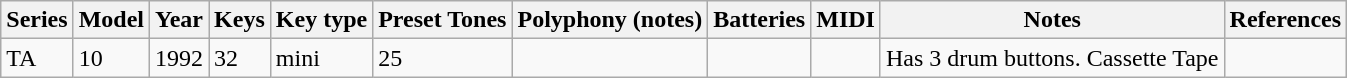<table class="wikitable sortable">
<tr>
<th><strong>Series</strong></th>
<th><strong>Model</strong></th>
<th><strong>Year</strong></th>
<th><strong>Keys</strong></th>
<th><strong>Key type</strong></th>
<th><strong>Preset Tones</strong></th>
<th><strong>Polyphony (notes)</strong></th>
<th><strong>Batteries</strong></th>
<th><strong>MIDI</strong></th>
<th><strong>Notes</strong></th>
<th><strong>References</strong></th>
</tr>
<tr>
<td>TA</td>
<td>10</td>
<td>1992</td>
<td>32</td>
<td>mini</td>
<td>25</td>
<td></td>
<td></td>
<td></td>
<td>Has 3 drum buttons. Cassette Tape</td>
<td></td>
</tr>
</table>
